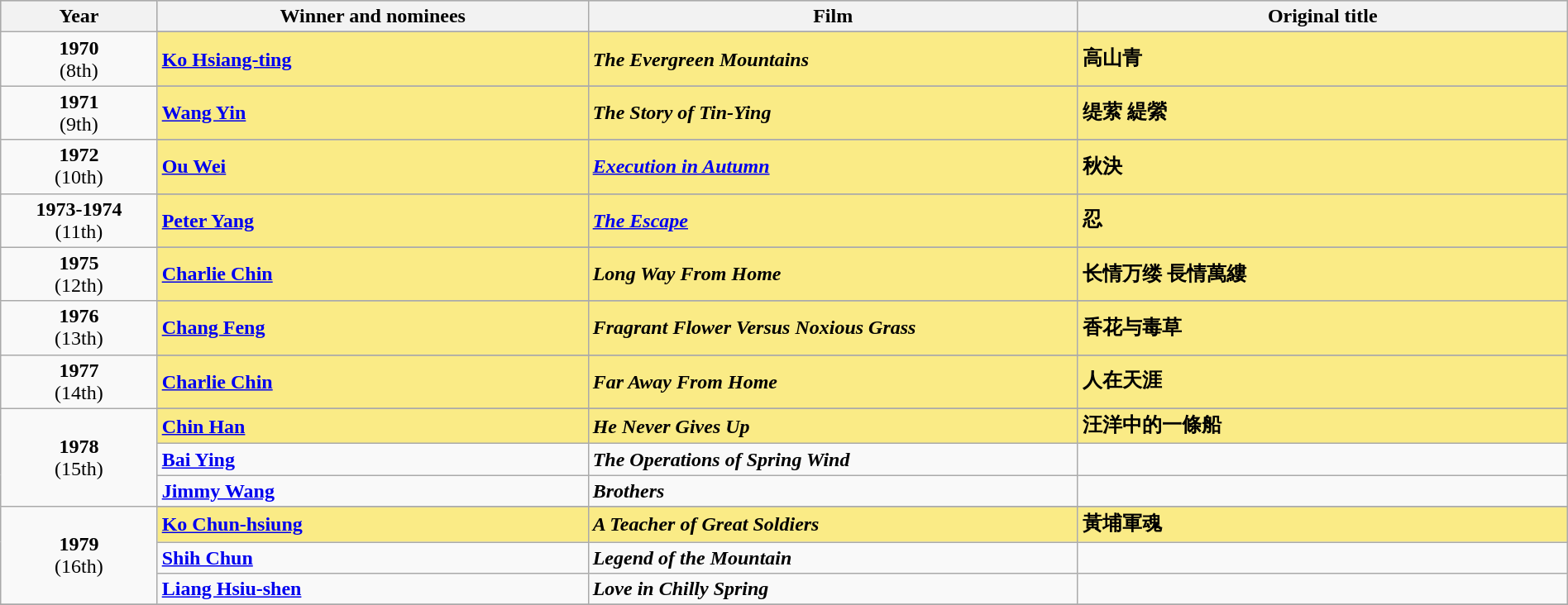<table class="wikitable" style="width:100%">
<tr style="background:#bebebe;">
<th style="width:8%;">Year</th>
<th style="width:22%;">Winner and nominees</th>
<th style="width:25%;">Film</th>
<th style="width:25%;">Original title</th>
</tr>
<tr>
<td rowspan="2" style="text-align:center"><strong>1970</strong><br>(8th)</td>
</tr>
<tr style="background:#FAEB86">
<td><strong><a href='#'>Ko Hsiang-ting</a></strong></td>
<td><strong><em>The Evergreen Mountains</em></strong></td>
<td><strong>高山青</strong></td>
</tr>
<tr>
<td rowspan="2" style="text-align:center"><strong>1971</strong><br>(9th)</td>
</tr>
<tr style="background:#FAEB86">
<td><strong><a href='#'>Wang Yin</a></strong></td>
<td><strong><em>The Story of Tin-Ying</em></strong></td>
<td><strong>缇萦 緹縈</strong></td>
</tr>
<tr>
<td rowspan="2" style="text-align:center"><strong>1972</strong><br>(10th)</td>
</tr>
<tr style="background:#FAEB86">
<td><strong><a href='#'>Ou Wei</a></strong></td>
<td><strong><em><a href='#'>Execution in Autumn</a></em></strong></td>
<td><strong>秋決</strong></td>
</tr>
<tr>
<td rowspan="2" style="text-align:center"><strong>1973-1974</strong><br>(11th)</td>
</tr>
<tr style="background:#FAEB86">
<td><strong><a href='#'>Peter Yang</a></strong></td>
<td><strong><em><a href='#'>The Escape</a></em></strong></td>
<td><strong>忍</strong></td>
</tr>
<tr>
<td rowspan="2" style="text-align:center"><strong>1975</strong><br>(12th)</td>
</tr>
<tr style="background:#FAEB86">
<td><strong><a href='#'>Charlie Chin</a></strong></td>
<td><strong><em>Long Way From Home</em></strong></td>
<td><strong>长情万缕 長情萬縷</strong></td>
</tr>
<tr>
<td rowspan="2" style="text-align:center"><strong>1976</strong><br>(13th)</td>
</tr>
<tr style="background:#FAEB86">
<td><strong><a href='#'>Chang Feng</a></strong></td>
<td><strong><em>Fragrant Flower Versus Noxious Grass</em></strong></td>
<td><strong>香花与毒草 </strong></td>
</tr>
<tr>
<td rowspan="2" style="text-align:center"><strong>1977</strong><br>(14th)</td>
</tr>
<tr style="background:#FAEB86">
<td><strong><a href='#'>Charlie Chin</a></strong></td>
<td><strong><em>Far Away From Home</em></strong></td>
<td><strong>人在天涯</strong></td>
</tr>
<tr>
<td rowspan="4" style="text-align:center"><strong>1978</strong><br>(15th)</td>
</tr>
<tr style="background:#FAEB86">
<td><strong><a href='#'>Chin Han</a></strong></td>
<td><strong><em>He Never Gives Up</em></strong></td>
<td><strong>汪洋中的一條船</strong></td>
</tr>
<tr>
<td><strong><a href='#'>Bai Ying</a></strong></td>
<td><strong><em>The Operations of Spring Wind</em></strong></td>
<td></td>
</tr>
<tr>
<td><strong><a href='#'>Jimmy Wang</a></strong></td>
<td><strong><em>Brothers</em></strong></td>
<td></td>
</tr>
<tr>
<td rowspan="4" style="text-align:center"><strong>1979</strong><br>(16th)</td>
</tr>
<tr style="background:#FAEB86">
<td><strong><a href='#'>Ko Chun-hsiung</a></strong></td>
<td><strong><em>A Teacher of Great Soldiers</em></strong></td>
<td><strong>黃埔軍魂</strong></td>
</tr>
<tr>
<td><strong><a href='#'>Shih Chun</a></strong></td>
<td><strong><em>Legend of the Mountain</em></strong></td>
<td></td>
</tr>
<tr>
<td><strong><a href='#'>Liang Hsiu-shen</a></strong></td>
<td><strong><em>Love in Chilly Spring</em></strong></td>
<td></td>
</tr>
<tr>
</tr>
</table>
